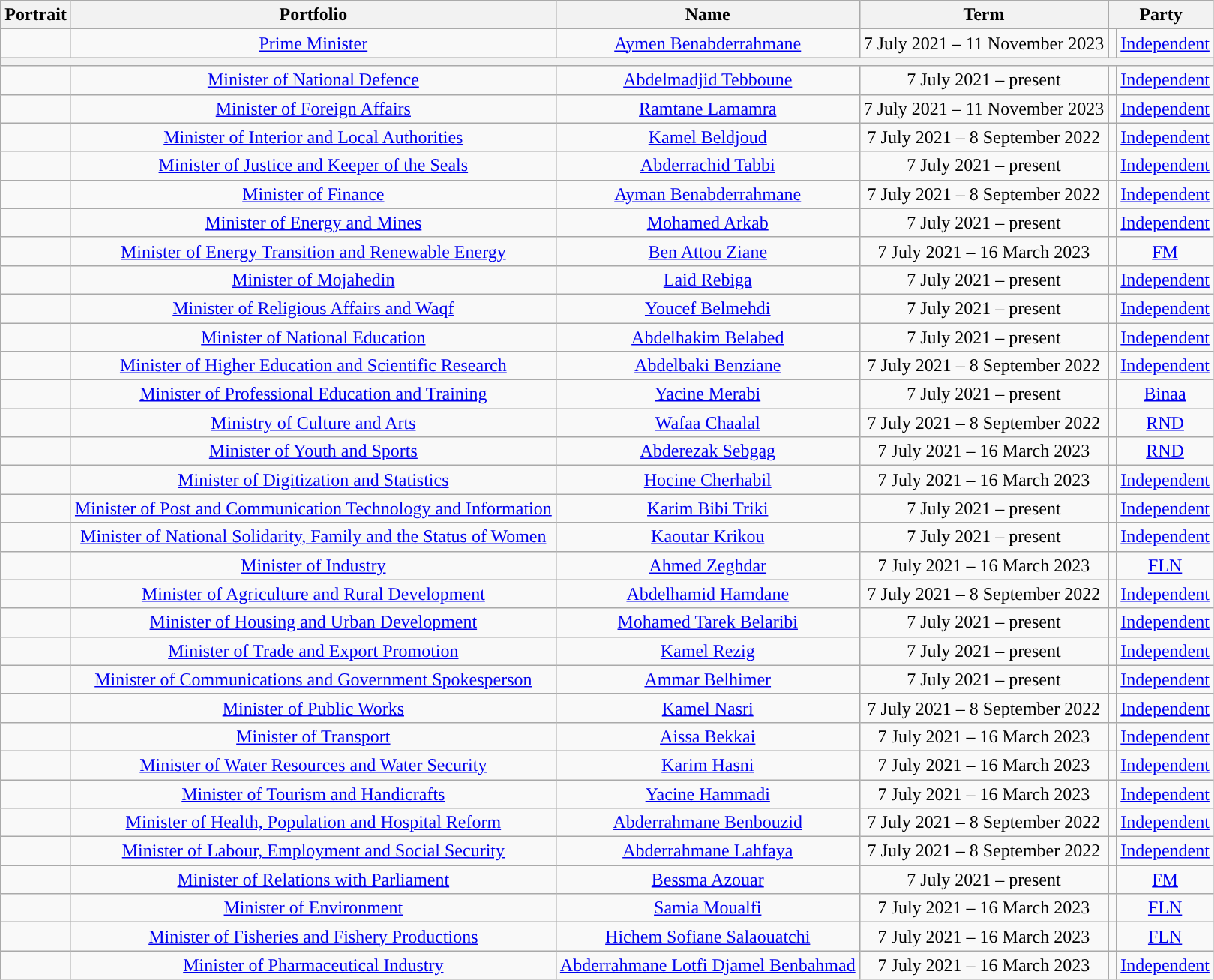<table class="wikitable" style="text-align:center">
<tr>
<th>Portrait</th>
<th>Portfolio</th>
<th>Name</th>
<th>Term</th>
<th colspan="2">Party</th>
</tr>
<tr>
<td></td>
<td><a href='#'>Prime Minister</a></td>
<td><a href='#'>Aymen Benabderrahmane</a></td>
<td>7 July 2021 – 11 November 2023</td>
<td></td>
<td><a href='#'>Independent</a></td>
</tr>
<tr>
<th colspan="6"></th>
</tr>
<tr>
<td></td>
<td><a href='#'>Minister of National Defence</a></td>
<td><a href='#'>Abdelmadjid Tebboune</a></td>
<td>7 July 2021 – present</td>
<td></td>
<td><a href='#'>Independent</a></td>
</tr>
<tr>
<td></td>
<td><a href='#'>Minister of Foreign Affairs</a></td>
<td><a href='#'>Ramtane Lamamra</a></td>
<td>7 July 2021 – 11 November 2023</td>
<td></td>
<td><a href='#'>Independent</a></td>
</tr>
<tr>
<td></td>
<td><a href='#'>Minister of Interior and Local Authorities</a></td>
<td><a href='#'>Kamel Beldjoud</a></td>
<td>7 July 2021 – 8 September 2022</td>
<td></td>
<td><a href='#'>Independent</a></td>
</tr>
<tr>
<td></td>
<td><a href='#'>Minister of Justice and Keeper of the Seals</a></td>
<td><a href='#'>Abderrachid Tabbi</a></td>
<td>7 July 2021 – present</td>
<td></td>
<td><a href='#'>Independent</a></td>
</tr>
<tr>
<td></td>
<td><a href='#'>Minister of Finance</a></td>
<td><a href='#'>Ayman Benabderrahmane</a></td>
<td>7 July 2021 – 8 September 2022</td>
<td></td>
<td><a href='#'>Independent</a></td>
</tr>
<tr>
<td></td>
<td><a href='#'>Minister of Energy and Mines</a></td>
<td><a href='#'>Mohamed Arkab</a></td>
<td>7 July 2021 – present</td>
<td></td>
<td><a href='#'>Independent</a></td>
</tr>
<tr>
<td></td>
<td><a href='#'>Minister of Energy Transition and Renewable Energy</a></td>
<td><a href='#'>Ben Attou Ziane</a></td>
<td>7 July 2021 – 16 March 2023</td>
<td></td>
<td><a href='#'>FM</a></td>
</tr>
<tr>
<td></td>
<td><a href='#'>Minister of Mojahedin</a></td>
<td><a href='#'>Laid Rebiga</a></td>
<td>7 July 2021 – present</td>
<td></td>
<td><a href='#'>Independent</a></td>
</tr>
<tr>
<td></td>
<td><a href='#'>Minister of Religious Affairs and Waqf</a></td>
<td><a href='#'>Youcef Belmehdi</a></td>
<td>7 July 2021 – present</td>
<td></td>
<td><a href='#'>Independent</a></td>
</tr>
<tr>
<td></td>
<td><a href='#'>Minister of National Education</a></td>
<td><a href='#'>Abdelhakim Belabed</a></td>
<td>7 July 2021 – present</td>
<td></td>
<td><a href='#'>Independent</a></td>
</tr>
<tr>
<td></td>
<td><a href='#'>Minister of Higher Education and Scientific Research</a></td>
<td><a href='#'>Abdelbaki Benziane</a></td>
<td>7 July 2021 – 8 September 2022</td>
<td></td>
<td><a href='#'>Independent</a></td>
</tr>
<tr>
<td></td>
<td><a href='#'>Minister of Professional Education and Training</a></td>
<td><a href='#'>Yacine Merabi</a></td>
<td>7 July 2021 – present</td>
<td></td>
<td><a href='#'>Binaa</a></td>
</tr>
<tr>
<td></td>
<td><a href='#'>Ministry of Culture and Arts</a></td>
<td><a href='#'>Wafaa Chaalal</a></td>
<td>7 July 2021 – 8 September 2022</td>
<td></td>
<td><a href='#'>RND</a></td>
</tr>
<tr>
<td></td>
<td><a href='#'>Minister of Youth and Sports</a></td>
<td><a href='#'>Abderezak Sebgag</a></td>
<td>7 July 2021 – 16 March 2023</td>
<td></td>
<td><a href='#'>RND</a></td>
</tr>
<tr>
<td></td>
<td><a href='#'>Minister of Digitization and Statistics</a></td>
<td><a href='#'>Hocine Cherhabil</a></td>
<td>7 July 2021 – 16 March 2023</td>
<td></td>
<td><a href='#'>Independent</a></td>
</tr>
<tr>
<td></td>
<td><a href='#'>Minister of Post and Communication Technology and Information</a></td>
<td><a href='#'>Karim Bibi Triki</a></td>
<td>7 July 2021 – present</td>
<td></td>
<td><a href='#'>Independent</a></td>
</tr>
<tr>
<td></td>
<td><a href='#'>Minister of National Solidarity, Family and the Status of Women</a></td>
<td><a href='#'>Kaoutar Krikou</a></td>
<td>7 July 2021 – present</td>
<td></td>
<td><a href='#'>Independent</a></td>
</tr>
<tr>
<td></td>
<td><a href='#'>Minister of Industry</a></td>
<td><a href='#'>Ahmed Zeghdar</a></td>
<td>7 July 2021 – 16 March 2023<br></td>
<td></td>
<td><a href='#'>FLN</a></td>
</tr>
<tr>
<td></td>
<td><a href='#'>Minister of Agriculture and Rural Development</a></td>
<td><a href='#'>Abdelhamid Hamdane</a></td>
<td>7 July 2021 – 8 September 2022</td>
<td></td>
<td><a href='#'>Independent</a></td>
</tr>
<tr>
<td></td>
<td><a href='#'>Minister of Housing and Urban Development</a></td>
<td><a href='#'>Mohamed Tarek Belaribi</a></td>
<td>7 July 2021 – present</td>
<td></td>
<td><a href='#'>Independent</a></td>
</tr>
<tr>
<td></td>
<td><a href='#'>Minister of Trade and Export Promotion</a></td>
<td><a href='#'>Kamel Rezig</a></td>
<td>7 July 2021 – present</td>
<td></td>
<td><a href='#'>Independent</a></td>
</tr>
<tr>
<td></td>
<td><a href='#'>Minister of Communications and Government Spokesperson</a></td>
<td><a href='#'>Ammar Belhimer</a></td>
<td>7 July 2021 – present</td>
<td></td>
<td><a href='#'>Independent</a></td>
</tr>
<tr>
<td></td>
<td><a href='#'>Minister of Public Works</a></td>
<td><a href='#'>Kamel Nasri</a></td>
<td>7 July 2021 – 8 September 2022</td>
<td></td>
<td><a href='#'>Independent</a></td>
</tr>
<tr>
<td></td>
<td><a href='#'>Minister of Transport</a></td>
<td><a href='#'>Aissa Bekkai</a></td>
<td>7 July 2021 – 16 March 2023</td>
<td></td>
<td><a href='#'>Independent</a></td>
</tr>
<tr>
<td></td>
<td><a href='#'>Minister of Water Resources and Water Security</a></td>
<td><a href='#'>Karim Hasni</a></td>
<td>7 July 2021 – 16 March 2023</td>
<td></td>
<td><a href='#'>Independent</a></td>
</tr>
<tr>
<td></td>
<td><a href='#'>Minister of Tourism and Handicrafts</a></td>
<td><a href='#'>Yacine Hammadi</a></td>
<td>7 July 2021 – 16 March 2023</td>
<td></td>
<td><a href='#'>Independent</a></td>
</tr>
<tr>
<td></td>
<td><a href='#'>Minister of Health, Population and Hospital Reform</a></td>
<td><a href='#'>Abderrahmane Benbouzid</a></td>
<td>7 July 2021 – 8 September 2022</td>
<td></td>
<td><a href='#'>Independent</a></td>
</tr>
<tr>
<td></td>
<td><a href='#'>Minister of Labour, Employment and Social Security</a></td>
<td><a href='#'>Abderrahmane Lahfaya</a></td>
<td>7 July 2021 – 8 September 2022</td>
<td></td>
<td><a href='#'>Independent</a></td>
</tr>
<tr>
<td></td>
<td><a href='#'>Minister of Relations with Parliament</a></td>
<td><a href='#'>Bessma Azouar</a></td>
<td>7 July 2021 – present</td>
<td></td>
<td><a href='#'>FM</a></td>
</tr>
<tr>
<td></td>
<td><a href='#'>Minister of Environment</a></td>
<td><a href='#'>Samia Moualfi</a></td>
<td>7 July 2021 – 16 March 2023</td>
<td></td>
<td><a href='#'>FLN</a></td>
</tr>
<tr>
<td></td>
<td><a href='#'>Minister of Fisheries and Fishery Productions</a></td>
<td><a href='#'>Hichem Sofiane Salaouatchi</a></td>
<td>7 July 2021 – 16 March 2023</td>
<td></td>
<td><a href='#'>FLN</a></td>
</tr>
<tr>
<td></td>
<td><a href='#'>Minister of Pharmaceutical Industry</a></td>
<td><a href='#'>Abderrahmane Lotfi Djamel Benbahmad</a></td>
<td>7 July 2021 – 16 March 2023</td>
<td></td>
<td><a href='#'>Independent</a></td>
</tr>
</table>
